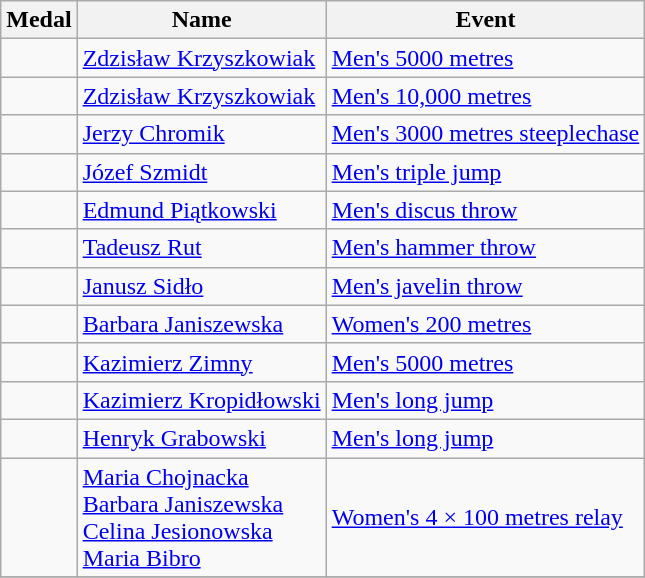<table class="wikitable sortable" style="font-size:100%">
<tr>
<th>Medal</th>
<th>Name</th>
<th>Event</th>
</tr>
<tr>
<td></td>
<td><a href='#'>Zdzisław Krzyszkowiak</a></td>
<td><a href='#'>Men's 5000 metres</a></td>
</tr>
<tr>
<td></td>
<td><a href='#'>Zdzisław Krzyszkowiak</a></td>
<td><a href='#'>Men's 10,000 metres</a></td>
</tr>
<tr>
<td></td>
<td><a href='#'>Jerzy Chromik</a></td>
<td><a href='#'>Men's 3000 metres steeplechase</a></td>
</tr>
<tr>
<td></td>
<td><a href='#'>Józef Szmidt</a></td>
<td><a href='#'>Men's triple jump</a></td>
</tr>
<tr>
<td></td>
<td><a href='#'>Edmund Piątkowski</a></td>
<td><a href='#'>Men's discus throw</a></td>
</tr>
<tr>
<td></td>
<td><a href='#'>Tadeusz Rut</a></td>
<td><a href='#'>Men's hammer throw</a></td>
</tr>
<tr>
<td></td>
<td><a href='#'>Janusz Sidło</a></td>
<td><a href='#'>Men's javelin throw</a></td>
</tr>
<tr>
<td></td>
<td><a href='#'>Barbara Janiszewska</a></td>
<td><a href='#'>Women's 200 metres</a></td>
</tr>
<tr>
<td></td>
<td><a href='#'>Kazimierz Zimny</a></td>
<td><a href='#'>Men's 5000 metres</a></td>
</tr>
<tr>
<td></td>
<td><a href='#'>Kazimierz Kropidłowski</a></td>
<td><a href='#'>Men's long jump</a></td>
</tr>
<tr>
<td></td>
<td><a href='#'>Henryk Grabowski</a></td>
<td><a href='#'>Men's long jump</a></td>
</tr>
<tr>
<td></td>
<td><a href='#'>Maria Chojnacka</a><br><a href='#'>Barbara Janiszewska</a><br><a href='#'>Celina Jesionowska</a><br><a href='#'>Maria Bibro</a></td>
<td><a href='#'>Women's 4 × 100 metres relay</a></td>
</tr>
<tr>
</tr>
</table>
